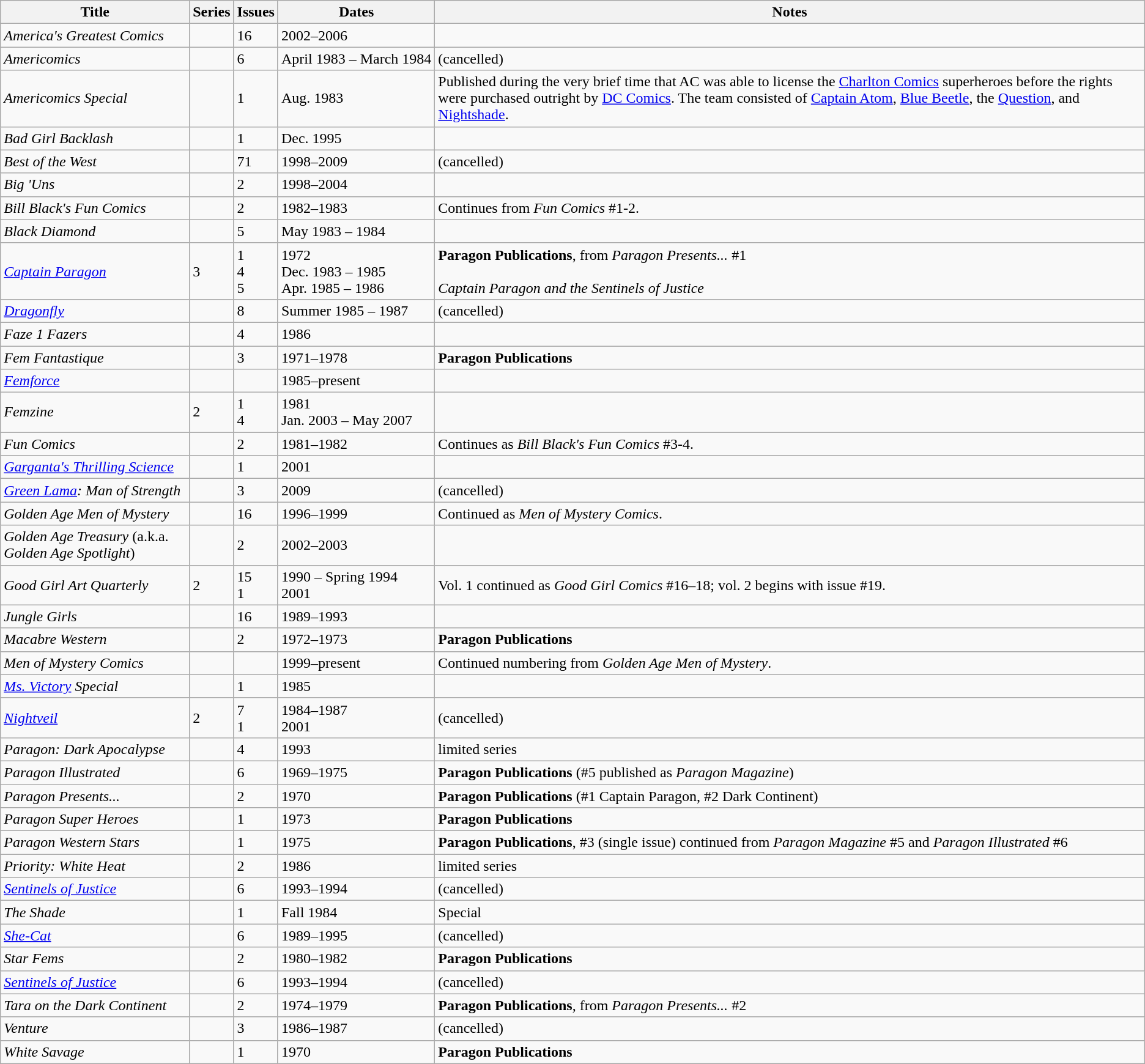<table class="wikitable">
<tr>
<th>Title</th>
<th>Series</th>
<th>Issues</th>
<th>Dates</th>
<th>Notes</th>
</tr>
<tr>
<td><em>America's Greatest Comics</em></td>
<td></td>
<td>16</td>
<td>2002–2006</td>
<td></td>
</tr>
<tr>
<td><em>Americomics</em></td>
<td></td>
<td>6</td>
<td style=white-space:nowrap>April 1983 – March 1984</td>
<td>(cancelled)</td>
</tr>
<tr>
<td><em>Americomics Special</em></td>
<td></td>
<td>1</td>
<td>Aug. 1983</td>
<td>Published during the very brief time that AC was able to license the <a href='#'>Charlton Comics</a> superheroes before the rights were purchased outright by <a href='#'>DC Comics</a>. The team consisted of <a href='#'>Captain Atom</a>, <a href='#'>Blue Beetle</a>, the <a href='#'>Question</a>, and <a href='#'>Nightshade</a>.</td>
</tr>
<tr>
<td><em>Bad Girl Backlash</em></td>
<td></td>
<td>1</td>
<td>Dec. 1995</td>
<td></td>
</tr>
<tr>
<td><em>Best of the West</em></td>
<td></td>
<td>71</td>
<td>1998–2009</td>
<td>(cancelled)</td>
</tr>
<tr>
<td><em>Big 'Uns</em></td>
<td></td>
<td>2</td>
<td>1998–2004</td>
<td></td>
</tr>
<tr>
<td><em>Bill Black's Fun Comics</em></td>
<td></td>
<td>2</td>
<td>1982–1983</td>
<td>Continues from <em>Fun Comics</em> #1-2.</td>
</tr>
<tr>
<td><em>Black Diamond</em></td>
<td></td>
<td>5</td>
<td>May 1983 – 1984</td>
<td></td>
</tr>
<tr>
<td><em><a href='#'>Captain Paragon</a></em></td>
<td>3</td>
<td>1<br>4<br>5</td>
<td>1972<br>Dec. 1983 – 1985<br>Apr. 1985 – 1986</td>
<td><strong>Paragon Publications</strong>, from <em>Paragon Presents...</em> #1<br><br><em>Captain Paragon and the Sentinels of Justice</em></td>
</tr>
<tr>
<td><em><a href='#'>Dragonfly</a></em></td>
<td></td>
<td>8</td>
<td>Summer 1985 – 1987</td>
<td>(cancelled)</td>
</tr>
<tr>
<td><em>Faze 1 Fazers</em></td>
<td></td>
<td>4</td>
<td>1986</td>
<td></td>
</tr>
<tr>
<td><em>Fem Fantastique</em></td>
<td></td>
<td>3</td>
<td>1971–1978</td>
<td><strong>Paragon Publications</strong></td>
</tr>
<tr>
<td><em><a href='#'>Femforce</a></em></td>
<td></td>
<td></td>
<td>1985–present</td>
<td></td>
</tr>
<tr>
<td><em>Femzine</em></td>
<td>2</td>
<td>1<br>4</td>
<td>1981<br>Jan. 2003 – May 2007</td>
<td></td>
</tr>
<tr>
<td><em>Fun Comics</em></td>
<td></td>
<td>2</td>
<td>1981–1982</td>
<td>Continues as <em>Bill Black's Fun Comics</em> #3-4.</td>
</tr>
<tr>
<td><em><a href='#'>Garganta's Thrilling Science</a></em></td>
<td></td>
<td>1</td>
<td>2001</td>
<td></td>
</tr>
<tr>
<td><em><a href='#'>Green Lama</a>: Man of Strength</em></td>
<td></td>
<td>3</td>
<td>2009</td>
<td>(cancelled)</td>
</tr>
<tr>
<td><em>Golden Age Men of Mystery</em></td>
<td></td>
<td>16</td>
<td>1996–1999</td>
<td>Continued as <em>Men of Mystery Comics</em>.</td>
</tr>
<tr>
<td><em>Golden Age Treasury</em> (a.k.a. <em>Golden Age Spotlight</em>)</td>
<td></td>
<td>2</td>
<td>2002–2003</td>
<td></td>
</tr>
<tr>
<td><em>Good Girl Art Quarterly</em></td>
<td>2</td>
<td>15<br>1</td>
<td>1990 – Spring 1994<br>2001</td>
<td>Vol. 1 continued as <em>Good Girl Comics</em> #16–18; vol. 2 begins with issue #19.</td>
</tr>
<tr>
<td><em>Jungle Girls</em></td>
<td></td>
<td>16</td>
<td>1989–1993</td>
<td></td>
</tr>
<tr>
<td><em>Macabre Western</em></td>
<td></td>
<td>2</td>
<td>1972–1973</td>
<td><strong>Paragon Publications</strong></td>
</tr>
<tr>
<td><em>Men of Mystery Comics</em></td>
<td></td>
<td></td>
<td>1999–present</td>
<td>Continued numbering from <em>Golden Age Men of Mystery</em>.</td>
</tr>
<tr>
<td><em><a href='#'>Ms. Victory</a> Special</em></td>
<td></td>
<td>1</td>
<td>1985</td>
<td></td>
</tr>
<tr>
<td><em><a href='#'>Nightveil</a></em></td>
<td>2</td>
<td>7<br>1</td>
<td>1984–1987<br>2001</td>
<td>(cancelled)</td>
</tr>
<tr>
<td><em>Paragon: Dark Apocalypse</em></td>
<td></td>
<td>4</td>
<td>1993</td>
<td>limited series</td>
</tr>
<tr>
<td><em>Paragon Illustrated</em></td>
<td></td>
<td>6</td>
<td>1969–1975</td>
<td><strong>Paragon Publications</strong> (#5 published as <em>Paragon Magazine</em>)</td>
</tr>
<tr>
<td><em>Paragon Presents...</em></td>
<td></td>
<td>2</td>
<td>1970</td>
<td><strong>Paragon Publications</strong> (#1 Captain Paragon, #2 Dark Continent)</td>
</tr>
<tr>
<td><em>Paragon Super Heroes</em></td>
<td></td>
<td>1</td>
<td>1973</td>
<td><strong>Paragon Publications</strong></td>
</tr>
<tr>
<td><em>Paragon Western Stars</em></td>
<td></td>
<td>1</td>
<td>1975</td>
<td><strong>Paragon Publications</strong>, #3 (single issue) continued from <em>Paragon Magazine</em> #5 and <em>Paragon Illustrated</em> #6</td>
</tr>
<tr>
<td><em>Priority: White Heat</em></td>
<td></td>
<td>2</td>
<td>1986</td>
<td>limited series</td>
</tr>
<tr>
<td><em><a href='#'>Sentinels of Justice</a></em></td>
<td></td>
<td>6</td>
<td>1993–1994</td>
<td>(cancelled)</td>
</tr>
<tr>
<td><em>The Shade</em></td>
<td></td>
<td>1</td>
<td>Fall 1984</td>
<td>Special</td>
</tr>
<tr>
<td><em><a href='#'>She-Cat</a></em></td>
<td></td>
<td>6</td>
<td>1989–1995</td>
<td>(cancelled)</td>
</tr>
<tr>
<td><em>Star Fems</em></td>
<td></td>
<td>2</td>
<td>1980–1982</td>
<td><strong>Paragon Publications</strong></td>
</tr>
<tr>
<td><em><a href='#'>Sentinels of Justice</a></em></td>
<td></td>
<td>6</td>
<td>1993–1994</td>
<td>(cancelled)</td>
</tr>
<tr>
<td><em>Tara on the Dark Continent</em></td>
<td></td>
<td>2</td>
<td>1974–1979</td>
<td><strong>Paragon Publications</strong>, from <em>Paragon Presents...</em> #2</td>
</tr>
<tr>
<td><em>Venture</em></td>
<td></td>
<td>3</td>
<td>1986–1987</td>
<td>(cancelled)</td>
</tr>
<tr>
<td><em>White Savage</em></td>
<td></td>
<td>1</td>
<td>1970</td>
<td><strong>Paragon Publications</strong></td>
</tr>
</table>
